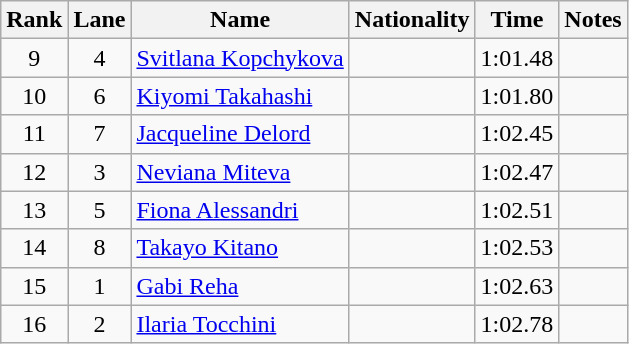<table class="wikitable sortable" style="text-align:center">
<tr>
<th>Rank</th>
<th>Lane</th>
<th>Name</th>
<th>Nationality</th>
<th>Time</th>
<th>Notes</th>
</tr>
<tr>
<td>9</td>
<td>4</td>
<td align=left><a href='#'>Svitlana Kopchykova</a></td>
<td align=left></td>
<td>1:01.48</td>
<td></td>
</tr>
<tr>
<td>10</td>
<td>6</td>
<td align=left><a href='#'>Kiyomi Takahashi</a></td>
<td align=left></td>
<td>1:01.80</td>
<td></td>
</tr>
<tr>
<td>11</td>
<td>7</td>
<td align=left><a href='#'>Jacqueline Delord</a></td>
<td align=left></td>
<td>1:02.45</td>
<td></td>
</tr>
<tr>
<td>12</td>
<td>3</td>
<td align=left><a href='#'>Neviana Miteva</a></td>
<td align=left></td>
<td>1:02.47</td>
<td></td>
</tr>
<tr>
<td>13</td>
<td>5</td>
<td align=left><a href='#'>Fiona Alessandri</a></td>
<td align=left></td>
<td>1:02.51</td>
<td></td>
</tr>
<tr>
<td>14</td>
<td>8</td>
<td align=left><a href='#'>Takayo Kitano</a></td>
<td align=left></td>
<td>1:02.53</td>
<td></td>
</tr>
<tr>
<td>15</td>
<td>1</td>
<td align=left><a href='#'>Gabi Reha</a></td>
<td align=left></td>
<td>1:02.63</td>
<td></td>
</tr>
<tr>
<td>16</td>
<td>2</td>
<td align=left><a href='#'>Ilaria Tocchini</a></td>
<td align=left></td>
<td>1:02.78</td>
<td></td>
</tr>
</table>
